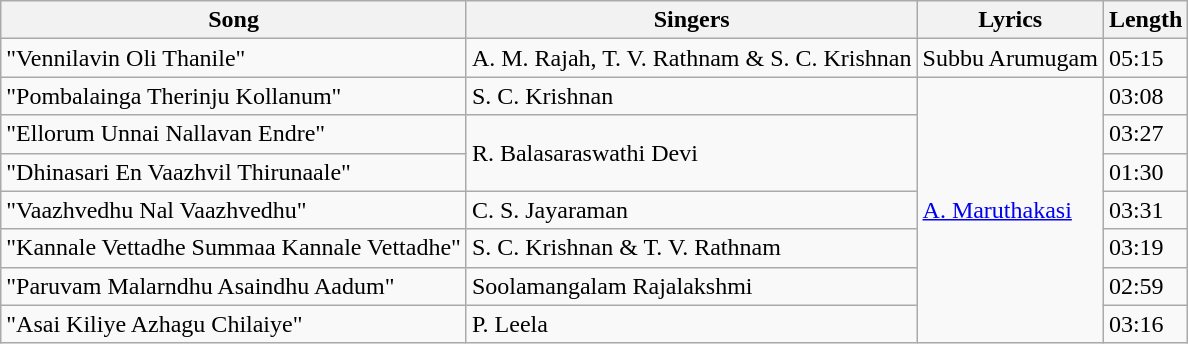<table class="wikitable">
<tr>
<th>Song</th>
<th>Singers</th>
<th>Lyrics</th>
<th>Length</th>
</tr>
<tr>
<td>"Vennilavin Oli Thanile"</td>
<td>A. M. Rajah, T. V. Rathnam & S. C. Krishnan</td>
<td>Subbu Arumugam</td>
<td>05:15</td>
</tr>
<tr>
<td>"Pombalainga Therinju Kollanum"</td>
<td>S. C. Krishnan</td>
<td rowspan=7><a href='#'>A. Maruthakasi</a></td>
<td>03:08</td>
</tr>
<tr>
<td>"Ellorum Unnai Nallavan Endre"</td>
<td rowspan=2>R. Balasaraswathi Devi</td>
<td>03:27</td>
</tr>
<tr>
<td>"Dhinasari En Vaazhvil Thirunaale"</td>
<td>01:30</td>
</tr>
<tr>
<td>"Vaazhvedhu Nal Vaazhvedhu"</td>
<td>C. S. Jayaraman</td>
<td>03:31</td>
</tr>
<tr>
<td>"Kannale Vettadhe Summaa Kannale Vettadhe"</td>
<td>S. C. Krishnan & T. V. Rathnam</td>
<td>03:19</td>
</tr>
<tr>
<td>"Paruvam Malarndhu Asaindhu Aadum"</td>
<td>Soolamangalam Rajalakshmi</td>
<td>02:59</td>
</tr>
<tr>
<td>"Asai Kiliye Azhagu Chilaiye"</td>
<td>P. Leela</td>
<td>03:16</td>
</tr>
</table>
